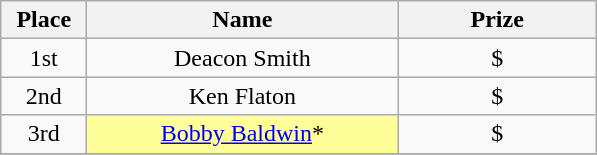<table class="wikitable">
<tr>
<th width="50">Place</th>
<th width="200">Name</th>
<th width="125">Prize</th>
</tr>
<tr>
<td align = "center">1st</td>
<td align = "center">Deacon Smith</td>
<td align = "center">$</td>
</tr>
<tr>
<td align = "center">2nd</td>
<td align = "center">Ken Flaton</td>
<td align = "center">$</td>
</tr>
<tr>
<td align = "center">3rd</td>
<td align = "center" bgcolor="#FFFF99"><a href='#'>Bobby Baldwin</a>*</td>
<td align = "center">$</td>
</tr>
<tr>
</tr>
</table>
